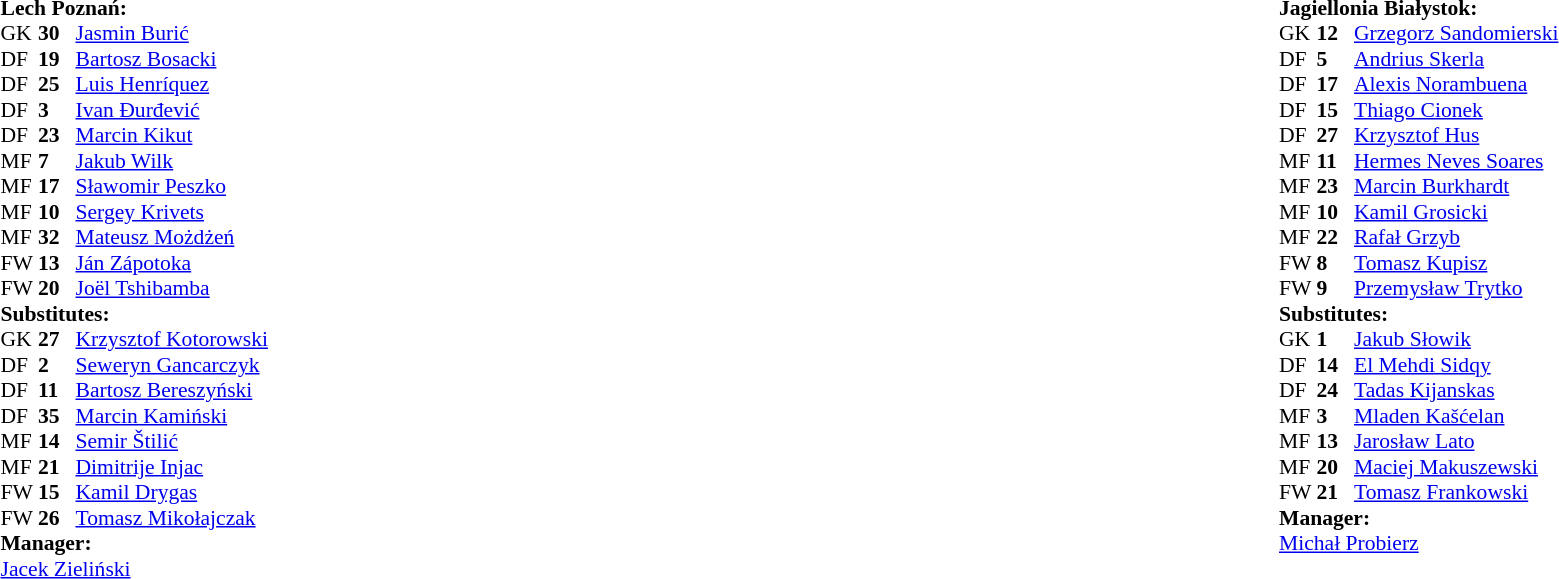<table width="100%">
<tr>
<td valign="top" width="50%"><br><table style="font-size: 90%" cellspacing="0" cellpadding="0">
<tr>
<td colspan="4"><br><strong>Lech Poznań:</strong></td>
</tr>
<tr>
<th width=25></th>
<th width=25></th>
</tr>
<tr>
<td>GK</td>
<td><strong>30</strong></td>
<td> <a href='#'>Jasmin Burić</a></td>
</tr>
<tr>
<td>DF</td>
<td><strong>19</strong></td>
<td> <a href='#'>Bartosz Bosacki</a></td>
</tr>
<tr>
<td>DF</td>
<td><strong>25</strong></td>
<td> <a href='#'>Luis Henríquez</a></td>
</tr>
<tr>
<td>DF</td>
<td><strong>3</strong></td>
<td> <a href='#'>Ivan Đurđević</a></td>
<td></td>
<td></td>
</tr>
<tr>
<td>DF</td>
<td><strong>23</strong></td>
<td> <a href='#'>Marcin Kikut</a></td>
<td></td>
</tr>
<tr>
<td>MF</td>
<td><strong>7</strong></td>
<td> <a href='#'>Jakub Wilk</a></td>
<td></td>
</tr>
<tr>
<td>MF</td>
<td><strong>17</strong></td>
<td> <a href='#'>Sławomir Peszko</a></td>
<td></td>
<td></td>
</tr>
<tr>
<td>MF</td>
<td><strong>10</strong></td>
<td> <a href='#'>Sergey Krivets</a></td>
</tr>
<tr>
<td>MF</td>
<td><strong>32</strong></td>
<td> <a href='#'>Mateusz Możdżeń</a></td>
<td></td>
</tr>
<tr>
<td>FW</td>
<td><strong>13</strong></td>
<td> <a href='#'>Ján Zápotoka</a></td>
<td></td>
<td></td>
</tr>
<tr>
<td>FW</td>
<td><strong>20</strong></td>
<td> <a href='#'>Joël Tshibamba</a></td>
</tr>
<tr>
<td colspan=3><strong>Substitutes:</strong></td>
</tr>
<tr>
<td>GK</td>
<td><strong>27</strong></td>
<td> <a href='#'>Krzysztof Kotorowski</a></td>
</tr>
<tr>
<td>DF</td>
<td><strong>2</strong></td>
<td> <a href='#'>Seweryn Gancarczyk</a></td>
</tr>
<tr>
<td>DF</td>
<td><strong>11</strong></td>
<td> <a href='#'>Bartosz Bereszyński</a></td>
</tr>
<tr>
<td>DF</td>
<td><strong>35</strong></td>
<td> <a href='#'>Marcin Kamiński</a></td>
<td></td>
<td></td>
</tr>
<tr>
<td>MF</td>
<td><strong>14</strong></td>
<td> <a href='#'>Semir Štilić</a></td>
<td></td>
<td></td>
</tr>
<tr>
<td>MF</td>
<td><strong>21</strong></td>
<td> <a href='#'>Dimitrije Injac</a></td>
</tr>
<tr>
<td>FW</td>
<td><strong>15</strong></td>
<td> <a href='#'>Kamil Drygas</a></td>
</tr>
<tr>
<td>FW</td>
<td><strong>26</strong></td>
<td> <a href='#'>Tomasz Mikołajczak</a></td>
<td></td>
<td></td>
</tr>
<tr>
<td colspan=3><strong>Manager:</strong></td>
</tr>
<tr>
<td colspan="4"> <a href='#'>Jacek Zieliński</a></td>
</tr>
</table>
</td>
<td valign="top"></td>
<td valign="top" width="50%"><br><table style="font-size: 90%" cellspacing="0" cellpadding="0" align=center>
<tr>
<td colspan="4"><br><strong>Jagiellonia Białystok:</strong></td>
</tr>
<tr>
<th width=25></th>
<th width=25></th>
</tr>
<tr>
<td>GK</td>
<td><strong>12</strong></td>
<td> <a href='#'>Grzegorz Sandomierski</a></td>
<td></td>
</tr>
<tr>
<td>DF</td>
<td><strong>5</strong></td>
<td> <a href='#'>Andrius Skerla</a></td>
</tr>
<tr>
<td>DF</td>
<td><strong>17</strong></td>
<td> <a href='#'>Alexis Norambuena</a></td>
</tr>
<tr>
<td>DF</td>
<td><strong>15</strong></td>
<td> <a href='#'>Thiago Cionek</a></td>
</tr>
<tr>
<td>DF</td>
<td><strong>27</strong></td>
<td> <a href='#'>Krzysztof Hus</a></td>
</tr>
<tr>
<td>MF</td>
<td><strong>11</strong></td>
<td> <a href='#'>Hermes Neves Soares</a></td>
<td></td>
<td></td>
</tr>
<tr>
<td>MF</td>
<td><strong>23</strong></td>
<td> <a href='#'>Marcin Burkhardt</a></td>
</tr>
<tr>
<td>MF</td>
<td><strong>10</strong></td>
<td> <a href='#'>Kamil Grosicki</a></td>
</tr>
<tr>
<td>MF</td>
<td><strong>22</strong></td>
<td> <a href='#'>Rafał Grzyb</a></td>
</tr>
<tr>
<td>FW</td>
<td><strong>8</strong></td>
<td> <a href='#'>Tomasz Kupisz</a></td>
<td></td>
<td></td>
</tr>
<tr>
<td>FW</td>
<td><strong>9</strong></td>
<td> <a href='#'>Przemysław Trytko</a></td>
<td></td>
<td></td>
</tr>
<tr>
<td colspan=3><strong>Substitutes:</strong></td>
</tr>
<tr>
<td>GK</td>
<td><strong>1</strong></td>
<td> <a href='#'>Jakub Słowik</a></td>
</tr>
<tr>
<td>DF</td>
<td><strong>14</strong></td>
<td> <a href='#'>El Mehdi Sidqy</a></td>
</tr>
<tr>
<td>DF</td>
<td><strong>24</strong></td>
<td> <a href='#'>Tadas Kijanskas</a></td>
</tr>
<tr>
<td>MF</td>
<td><strong>3</strong></td>
<td> <a href='#'>Mladen Kašćelan</a></td>
<td></td>
<td></td>
</tr>
<tr>
<td>MF</td>
<td><strong>13</strong></td>
<td> <a href='#'>Jarosław Lato</a></td>
<td></td>
<td></td>
</tr>
<tr>
<td>MF</td>
<td><strong>20</strong></td>
<td> <a href='#'>Maciej Makuszewski</a></td>
</tr>
<tr>
<td>FW</td>
<td><strong>21</strong></td>
<td> <a href='#'>Tomasz Frankowski</a></td>
<td></td>
<td></td>
</tr>
<tr>
<td colspan=3><strong>Manager:</strong></td>
</tr>
<tr>
<td colspan="4"> <a href='#'>Michał Probierz</a></td>
</tr>
</table>
</td>
</tr>
</table>
